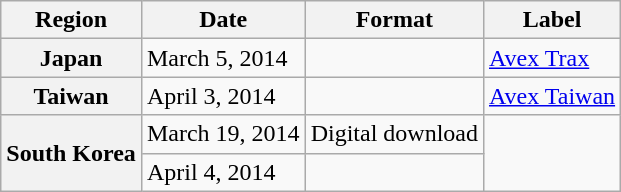<table class="wikitable plainrowheaders">
<tr>
<th scope="col">Region</th>
<th scope="col">Date</th>
<th scope="col">Format</th>
<th scope="col">Label</th>
</tr>
<tr>
<th scope="row">Japan</th>
<td>March 5, 2014</td>
<td></td>
<td><a href='#'>Avex Trax</a></td>
</tr>
<tr>
<th scope="row">Taiwan</th>
<td>April 3, 2014</td>
<td></td>
<td><a href='#'>Avex Taiwan</a></td>
</tr>
<tr>
<th rowspan="2" scope="row">South Korea</th>
<td>March 19, 2014</td>
<td>Digital download</td>
<td rowspan="2"></td>
</tr>
<tr>
<td>April 4, 2014</td>
<td></td>
</tr>
</table>
